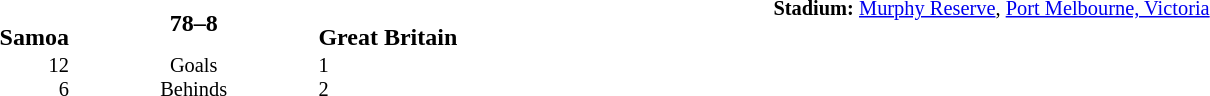<table style="width: 100%; background: transparent;" cellspacing="0">
<tr>
<td align=center valign=top rowspan=3 width=15%></td>
</tr>
<tr>
<td width=24% align=right><br><strong>Samoa</strong></td>
<td align=center width=13%><strong>78–8</strong></td>
<td width=24%><br><strong>Great Britain</strong></td>
<td style=font-size:85% rowspan=2 valign=top><strong>Stadium:</strong> <a href='#'>Murphy Reserve</a>, <a href='#'>Port Melbourne, Victoria</a></td>
</tr>
<tr style=font-size:85%>
<td align=right valign=top>12<br> 6</td>
<td align=center valign=top>Goals <br>Behinds</td>
<td valign=top>1<br> 2</td>
</tr>
</table>
